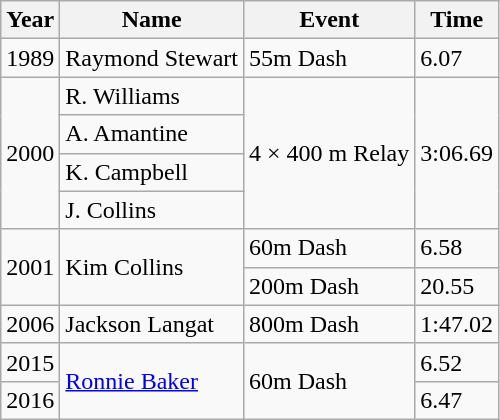<table class="wikitable">
<tr>
<th>Year</th>
<th>Name</th>
<th>Event</th>
<th>Time</th>
</tr>
<tr>
<td>1989</td>
<td>Raymond Stewart</td>
<td>55m Dash</td>
<td>6.07</td>
</tr>
<tr>
<td rowspan="4">2000</td>
<td>R. Williams</td>
<td rowspan="4">4 × 400 m Relay</td>
<td rowspan="4">3:06.69</td>
</tr>
<tr>
<td>A. Amantine</td>
</tr>
<tr>
<td>K. Campbell</td>
</tr>
<tr>
<td>J. Collins</td>
</tr>
<tr>
<td rowspan="2">2001</td>
<td rowspan="2">Kim Collins</td>
<td>60m Dash</td>
<td>6.58</td>
</tr>
<tr>
<td>200m Dash</td>
<td>20.55</td>
</tr>
<tr>
<td>2006</td>
<td>Jackson Langat</td>
<td>800m Dash</td>
<td>1:47.02</td>
</tr>
<tr>
<td>2015</td>
<td rowspan="2"><a href='#'>Ronnie Baker</a></td>
<td rowspan="2">60m Dash</td>
<td>6.52</td>
</tr>
<tr>
<td>2016</td>
<td>6.47</td>
</tr>
</table>
